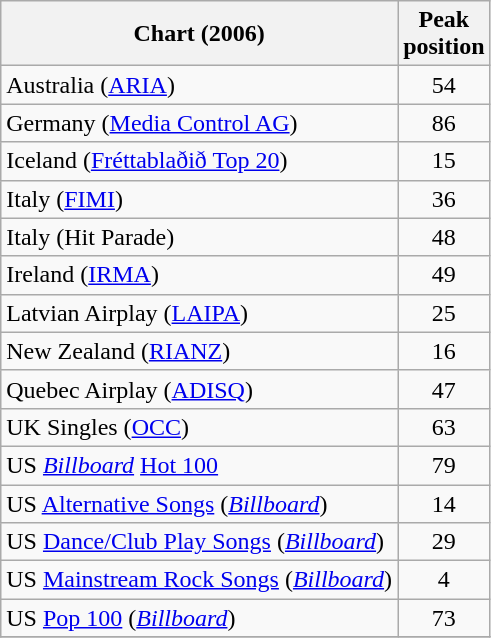<table class="wikitable sortable">
<tr>
<th>Chart (2006)</th>
<th>Peak<br>position</th>
</tr>
<tr>
<td>Australia (<a href='#'>ARIA</a>)</td>
<td align="center">54</td>
</tr>
<tr>
<td>Germany (<a href='#'>Media Control AG</a>)</td>
<td align="center">86</td>
</tr>
<tr>
<td>Iceland (<a href='#'>Fréttablaðið Top 20</a>)</td>
<td align="center">15</td>
</tr>
<tr>
<td>Italy (<a href='#'>FIMI</a>)</td>
<td align="center">36</td>
</tr>
<tr>
<td>Italy (Hit Parade)</td>
<td align="center">48</td>
</tr>
<tr>
<td>Ireland (<a href='#'>IRMA</a>)</td>
<td align="center">49</td>
</tr>
<tr>
<td>Latvian Airplay (<a href='#'>LAIPA</a>)</td>
<td align="center">25</td>
</tr>
<tr>
<td>New Zealand (<a href='#'>RIANZ</a>)</td>
<td align="center">16</td>
</tr>
<tr>
<td>Quebec Airplay (<a href='#'>ADISQ</a>)</td>
<td align="center">47</td>
</tr>
<tr>
<td>UK Singles (<a href='#'>OCC</a>)</td>
<td align="center">63</td>
</tr>
<tr>
<td>US <em><a href='#'>Billboard</a></em> <a href='#'>Hot 100</a></td>
<td align="center">79</td>
</tr>
<tr>
<td>US <a href='#'>Alternative Songs</a> (<em><a href='#'>Billboard</a></em>)</td>
<td align="center">14</td>
</tr>
<tr>
<td>US <a href='#'>Dance/Club Play Songs</a> (<em><a href='#'>Billboard</a></em>)</td>
<td align="center">29</td>
</tr>
<tr>
<td>US <a href='#'>Mainstream Rock Songs</a> (<em><a href='#'>Billboard</a></em>)</td>
<td align="center">4</td>
</tr>
<tr>
<td>US <a href='#'>Pop 100</a> (<em><a href='#'>Billboard</a></em>)</td>
<td align="center">73</td>
</tr>
<tr>
</tr>
</table>
